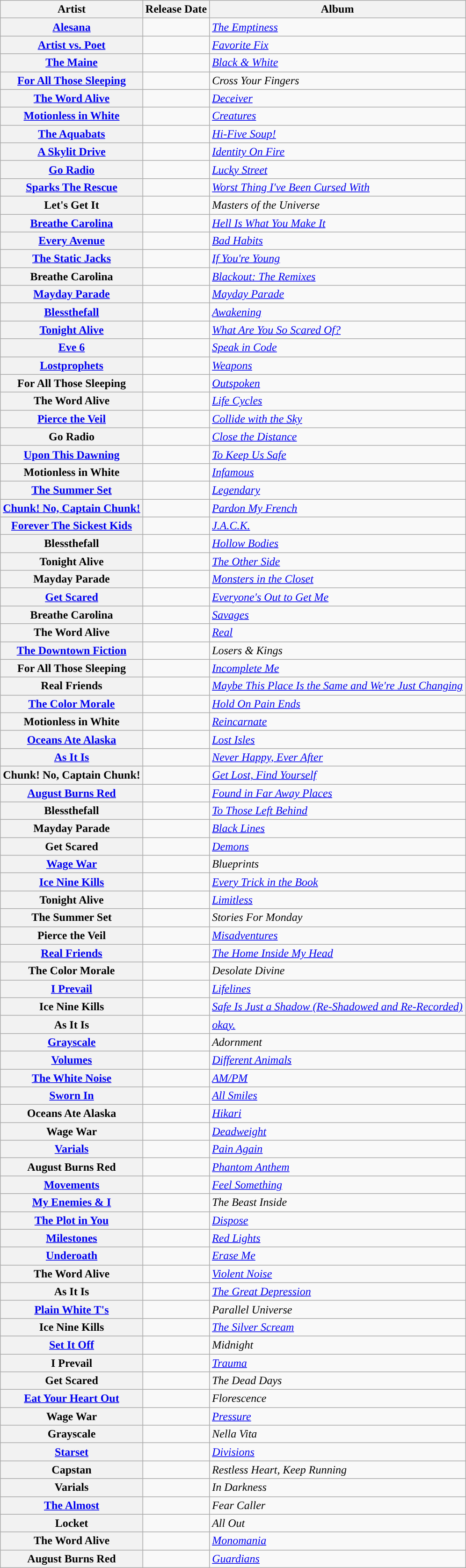<table class="wikitable plainrowheaders sortable">
<tr>
<th>Artist</th>
<th>Release Date</th>
<th>Album</th>
</tr>
<tr>
<th scope="row"><a href='#'>Alesana</a></th>
<td></td>
<td><em><a href='#'>The Emptiness</a></em></td>
</tr>
<tr>
<th scope="row"><a href='#'>Artist vs. Poet</a></th>
<td></td>
<td><em><a href='#'>Favorite Fix</a></em></td>
</tr>
<tr>
<th scope="row"><a href='#'>The Maine</a></th>
<td></td>
<td><em><a href='#'>Black & White</a></em></td>
</tr>
<tr>
<th scope="row"><a href='#'>For All Those Sleeping</a></th>
<td></td>
<td><em>Cross Your Fingers</em></td>
</tr>
<tr>
<th scope="row"><a href='#'>The Word Alive</a></th>
<td></td>
<td><em><a href='#'>Deceiver</a></em></td>
</tr>
<tr>
<th scope="row"><a href='#'>Motionless in White</a></th>
<td></td>
<td><em><a href='#'>Creatures</a></em></td>
</tr>
<tr>
<th scope="row"><a href='#'>The Aquabats</a></th>
<td></td>
<td><em><a href='#'>Hi-Five Soup!</a></em></td>
</tr>
<tr>
<th scope="row"><a href='#'>A Skylit Drive</a></th>
<td></td>
<td><em><a href='#'>Identity On Fire</a></em></td>
</tr>
<tr>
<th scope="row"><a href='#'>Go Radio</a></th>
<td></td>
<td><em><a href='#'>Lucky Street</a></em></td>
</tr>
<tr>
<th scope="row"><a href='#'>Sparks The Rescue</a></th>
<td></td>
<td><em><a href='#'>Worst Thing I've Been Cursed With</a></em></td>
</tr>
<tr>
<th scope="row">Let's Get It</th>
<td></td>
<td><em>Masters of the Universe</em></td>
</tr>
<tr>
<th scope="row"><a href='#'>Breathe Carolina</a></th>
<td></td>
<td><em><a href='#'>Hell Is What You Make It</a></em></td>
</tr>
<tr>
<th scope="row"><a href='#'>Every Avenue</a></th>
<td></td>
<td><em><a href='#'>Bad Habits</a></em></td>
</tr>
<tr>
<th scope="row"><a href='#'>The Static Jacks</a></th>
<td></td>
<td><em><a href='#'>If You're Young</a></em></td>
</tr>
<tr>
<th scope="row">Breathe Carolina</th>
<td></td>
<td><em><a href='#'>Blackout: The Remixes</a></em></td>
</tr>
<tr>
<th scope="row"><a href='#'>Mayday Parade</a></th>
<td></td>
<td><em><a href='#'>Mayday Parade</a></em></td>
</tr>
<tr>
<th scope="row"><a href='#'>Blessthefall</a></th>
<td></td>
<td><em><a href='#'>Awakening</a></em></td>
</tr>
<tr>
<th scope="row"><a href='#'>Tonight Alive</a></th>
<td></td>
<td><em><a href='#'>What Are You So Scared Of?</a></em></td>
</tr>
<tr>
<th scope="row"><a href='#'>Eve 6</a></th>
<td></td>
<td><em><a href='#'>Speak in Code</a></em></td>
</tr>
<tr>
<th scope="row"><a href='#'>Lostprophets</a></th>
<td></td>
<td><em><a href='#'>Weapons</a></em></td>
</tr>
<tr>
<th scope="row">For All Those Sleeping</th>
<td></td>
<td><em><a href='#'>Outspoken</a></em></td>
</tr>
<tr>
<th scope="row">The Word Alive</th>
<td></td>
<td><em><a href='#'>Life Cycles</a></em></td>
</tr>
<tr>
<th scope="row"><a href='#'>Pierce the Veil</a></th>
<td></td>
<td><em><a href='#'>Collide with the Sky</a></em></td>
</tr>
<tr>
<th scope="row">Go Radio</th>
<td></td>
<td><em><a href='#'>Close the Distance</a></em></td>
</tr>
<tr>
<th scope="row"><a href='#'>Upon This Dawning</a></th>
<td></td>
<td><em><a href='#'>To Keep Us Safe</a></em></td>
</tr>
<tr>
<th scope="row">Motionless in White</th>
<td></td>
<td><em><a href='#'>Infamous</a></em></td>
</tr>
<tr>
<th scope="row"><a href='#'>The Summer Set</a></th>
<td></td>
<td><em><a href='#'>Legendary</a></em></td>
</tr>
<tr>
<th scope="row"><a href='#'>Chunk! No, Captain Chunk!</a></th>
<td></td>
<td><em><a href='#'>Pardon My French</a></em></td>
</tr>
<tr>
<th scope="row"><a href='#'>Forever The Sickest Kids</a></th>
<td></td>
<td><em><a href='#'>J.A.C.K.</a></em></td>
</tr>
<tr>
<th scope="row">Blessthefall</th>
<td></td>
<td><em><a href='#'>Hollow Bodies</a></em></td>
</tr>
<tr>
<th scope="row">Tonight Alive</th>
<td></td>
<td><em><a href='#'>The Other Side</a></em></td>
</tr>
<tr>
<th scope="row">Mayday Parade</th>
<td></td>
<td><em><a href='#'>Monsters in the Closet</a></em></td>
</tr>
<tr>
<th scope="row"><a href='#'>Get Scared</a></th>
<td></td>
<td><em><a href='#'>Everyone's Out to Get Me</a></em></td>
</tr>
<tr>
<th scope="row">Breathe Carolina</th>
<td></td>
<td><em><a href='#'>Savages</a></em></td>
</tr>
<tr>
<th scope="row">The Word Alive</th>
<td></td>
<td><em><a href='#'>Real</a></em></td>
</tr>
<tr>
<th scope="row"><a href='#'>The Downtown Fiction</a></th>
<td></td>
<td><em>Losers & Kings</em></td>
</tr>
<tr>
<th scope="row">For All Those Sleeping</th>
<td></td>
<td><em><a href='#'>Incomplete Me</a></em></td>
</tr>
<tr>
<th scope="row">Real Friends</th>
<td></td>
<td><em><a href='#'>Maybe This Place Is the Same and We're Just Changing</a></em></td>
</tr>
<tr>
<th scope="row"><a href='#'>The Color Morale</a></th>
<td></td>
<td><em><a href='#'>Hold On Pain Ends</a></em></td>
</tr>
<tr>
<th scope="row">Motionless in White</th>
<td></td>
<td><em><a href='#'>Reincarnate</a></em></td>
</tr>
<tr>
<th scope="row"><a href='#'>Oceans Ate Alaska</a></th>
<td></td>
<td><em><a href='#'>Lost Isles</a></em></td>
</tr>
<tr>
<th scope="row"><a href='#'>As It Is</a></th>
<td></td>
<td><em><a href='#'>Never Happy, Ever After</a></em></td>
</tr>
<tr>
<th scope="row">Chunk! No, Captain Chunk!</th>
<td></td>
<td><em><a href='#'>Get Lost, Find Yourself</a></em></td>
</tr>
<tr>
<th scope="row"><a href='#'>August Burns Red</a></th>
<td></td>
<td><em><a href='#'>Found in Far Away Places</a></em></td>
</tr>
<tr>
<th scope="row">Blessthefall</th>
<td></td>
<td><em><a href='#'>To Those Left Behind</a></em></td>
</tr>
<tr>
<th scope="row">Mayday Parade</th>
<td></td>
<td><em><a href='#'>Black Lines</a></em></td>
</tr>
<tr>
<th scope="row">Get Scared</th>
<td></td>
<td><em><a href='#'>Demons</a></em></td>
</tr>
<tr>
<th scope="row"><a href='#'>Wage War</a></th>
<td></td>
<td><em>Blueprints</em></td>
</tr>
<tr>
<th scope="row"><a href='#'>Ice Nine Kills</a></th>
<td></td>
<td><em><a href='#'>Every Trick in the Book</a></em></td>
</tr>
<tr>
<th scope="row">Tonight Alive</th>
<td></td>
<td><em><a href='#'>Limitless</a></em></td>
</tr>
<tr>
<th scope="row">The Summer Set</th>
<td></td>
<td><em>Stories For Monday</em></td>
</tr>
<tr>
<th scope="row">Pierce the Veil</th>
<td></td>
<td><em><a href='#'>Misadventures</a></em></td>
</tr>
<tr>
<th scope="row"><a href='#'>Real Friends</a></th>
<td></td>
<td><em><a href='#'>The Home Inside My Head</a></em></td>
</tr>
<tr>
<th scope="row">The Color Morale</th>
<td></td>
<td><em>Desolate Divine</em></td>
</tr>
<tr>
<th scope="row"><a href='#'>I Prevail</a></th>
<td></td>
<td><em><a href='#'>Lifelines</a></em></td>
</tr>
<tr>
<th scope="row">Ice Nine Kills</th>
<td></td>
<td><em><a href='#'>Safe Is Just a Shadow (Re-Shadowed and Re-Recorded)</a></em></td>
</tr>
<tr>
<th scope="row">As It Is</th>
<td></td>
<td><em><a href='#'>okay.</a></em></td>
</tr>
<tr>
<th scope="row"><a href='#'>Grayscale</a></th>
<td></td>
<td><em>Adornment</em></td>
</tr>
<tr>
<th scope="row"><a href='#'>Volumes</a></th>
<td></td>
<td><em><a href='#'>Different Animals</a></em></td>
</tr>
<tr>
<th scope="row"><a href='#'>The White Noise</a></th>
<td></td>
<td><em><a href='#'>AM/PM</a></em></td>
</tr>
<tr>
<th scope="row"><a href='#'>Sworn In</a></th>
<td></td>
<td><em><a href='#'>All Smiles</a></em></td>
</tr>
<tr>
<th scope="row">Oceans Ate Alaska</th>
<td></td>
<td><em><a href='#'>Hikari</a></em></td>
</tr>
<tr>
<th scope="row">Wage War</th>
<td></td>
<td><em><a href='#'>Deadweight</a></em></td>
</tr>
<tr>
<th scope="row"><a href='#'>Varials</a></th>
<td></td>
<td><em><a href='#'>Pain Again</a></em></td>
</tr>
<tr>
<th scope="row">August Burns Red</th>
<td></td>
<td><em><a href='#'>Phantom Anthem</a></em></td>
</tr>
<tr>
<th scope="row"><a href='#'>Movements</a></th>
<td></td>
<td><em><a href='#'>Feel Something</a></em></td>
</tr>
<tr>
<th scope="row"><a href='#'>My Enemies & I</a></th>
<td></td>
<td><em>The Beast Inside</em></td>
</tr>
<tr>
<th scope="row"><a href='#'>The Plot in You</a></th>
<td></td>
<td><em><a href='#'>Dispose</a></em></td>
</tr>
<tr>
<th scope="row"><a href='#'>Milestones</a></th>
<td></td>
<td><em><a href='#'>Red Lights</a></em></td>
</tr>
<tr>
<th scope="row"><a href='#'>Underoath</a></th>
<td></td>
<td><em><a href='#'>Erase Me</a></em></td>
</tr>
<tr>
<th scope="row">The Word Alive</th>
<td></td>
<td><em><a href='#'>Violent Noise</a></em></td>
</tr>
<tr>
<th scope="row">As It Is</th>
<td></td>
<td><em><a href='#'>The Great Depression</a></em></td>
</tr>
<tr>
<th scope="row"><a href='#'>Plain White T's</a></th>
<td></td>
<td><em>Parallel Universe</em></td>
</tr>
<tr>
<th scope="row">Ice Nine Kills</th>
<td></td>
<td><em><a href='#'>The Silver Scream</a></em></td>
</tr>
<tr>
<th scope="row"><a href='#'>Set It Off</a></th>
<td></td>
<td><em>Midnight</em></td>
</tr>
<tr>
<th scope="row">I Prevail</th>
<td></td>
<td><em><a href='#'>Trauma</a></em></td>
</tr>
<tr>
<th scope="row">Get Scared</th>
<td></td>
<td><em>The Dead Days</em></td>
</tr>
<tr>
<th scope="row"><a href='#'>Eat Your Heart Out</a></th>
<td></td>
<td><em>Florescence</em></td>
</tr>
<tr>
<th scope="row">Wage War</th>
<td></td>
<td><em><a href='#'>Pressure</a></em></td>
</tr>
<tr>
<th scope="row">Grayscale</th>
<td></td>
<td><em>Nella Vita</em></td>
</tr>
<tr>
<th scope="row"><a href='#'>Starset</a></th>
<td></td>
<td><em><a href='#'>Divisions</a></em></td>
</tr>
<tr>
<th scope="row">Capstan</th>
<td></td>
<td><em>Restless Heart, Keep Running</em></td>
</tr>
<tr>
<th scope="row">Varials</th>
<td></td>
<td><em>In Darkness</em></td>
</tr>
<tr>
<th scope="row"><a href='#'>The Almost</a></th>
<td></td>
<td><em>Fear Caller</em></td>
</tr>
<tr>
<th scope="row">Locket</th>
<td></td>
<td><em>All Out</em></td>
</tr>
<tr>
<th scope="row">The Word Alive</th>
<td></td>
<td><em><a href='#'>Monomania</a></em></td>
</tr>
<tr>
<th scope="row">August Burns Red</th>
<td></td>
<td><em><a href='#'>Guardians</a></em></td>
</tr>
</table>
